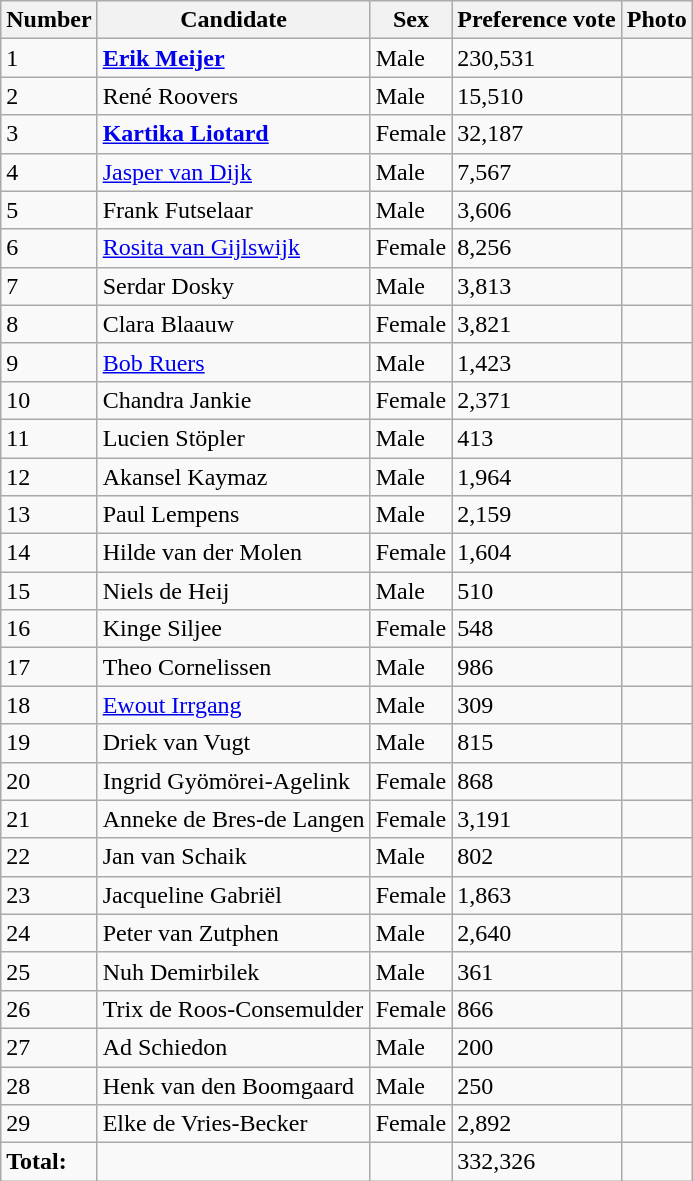<table class="wikitable vatop">
<tr>
<th>Number</th>
<th>Candidate</th>
<th>Sex</th>
<th>Preference vote</th>
<th>Photo</th>
</tr>
<tr>
<td>1</td>
<td><strong><a href='#'>Erik Meijer</a></strong></td>
<td>Male</td>
<td>230,531</td>
<td></td>
</tr>
<tr>
<td>2</td>
<td>René Roovers</td>
<td>Male</td>
<td>15,510</td>
<td></td>
</tr>
<tr>
<td>3</td>
<td><strong><a href='#'>Kartika Liotard</a></strong></td>
<td>Female</td>
<td>32,187</td>
<td></td>
</tr>
<tr>
<td>4</td>
<td><a href='#'>Jasper van Dijk</a></td>
<td>Male</td>
<td>7,567</td>
<td></td>
</tr>
<tr>
<td>5</td>
<td>Frank Futselaar</td>
<td>Male</td>
<td>3,606</td>
<td></td>
</tr>
<tr>
<td>6</td>
<td><a href='#'>Rosita van Gijlswijk</a></td>
<td>Female</td>
<td>8,256</td>
<td></td>
</tr>
<tr>
<td>7</td>
<td>Serdar Dosky</td>
<td>Male</td>
<td>3,813</td>
<td></td>
</tr>
<tr>
<td>8</td>
<td>Clara Blaauw</td>
<td>Female</td>
<td>3,821</td>
<td></td>
</tr>
<tr>
<td>9</td>
<td><a href='#'>Bob Ruers</a></td>
<td>Male</td>
<td>1,423</td>
<td></td>
</tr>
<tr>
<td>10</td>
<td>Chandra Jankie</td>
<td>Female</td>
<td>2,371</td>
<td></td>
</tr>
<tr>
<td>11</td>
<td>Lucien Stöpler</td>
<td>Male</td>
<td>413</td>
<td></td>
</tr>
<tr>
<td>12</td>
<td>Akansel Kaymaz</td>
<td>Male</td>
<td>1,964</td>
<td></td>
</tr>
<tr>
<td>13</td>
<td>Paul Lempens</td>
<td>Male</td>
<td>2,159</td>
<td></td>
</tr>
<tr>
<td>14</td>
<td>Hilde van der Molen</td>
<td>Female</td>
<td>1,604</td>
<td></td>
</tr>
<tr>
<td>15</td>
<td>Niels de Heij</td>
<td>Male</td>
<td>510</td>
<td></td>
</tr>
<tr>
<td>16</td>
<td>Kinge Siljee</td>
<td>Female</td>
<td>548</td>
<td></td>
</tr>
<tr>
<td>17</td>
<td>Theo Cornelissen</td>
<td>Male</td>
<td>986</td>
<td></td>
</tr>
<tr>
<td>18</td>
<td><a href='#'>Ewout Irrgang</a></td>
<td>Male</td>
<td>309</td>
<td></td>
</tr>
<tr>
<td>19</td>
<td>Driek van Vugt</td>
<td>Male</td>
<td>815</td>
<td></td>
</tr>
<tr>
<td>20</td>
<td>Ingrid Gyömörei-Agelink</td>
<td>Female</td>
<td>868</td>
<td></td>
</tr>
<tr>
<td>21</td>
<td>Anneke de Bres-de Langen</td>
<td>Female</td>
<td>3,191</td>
<td></td>
</tr>
<tr>
<td>22</td>
<td>Jan van Schaik</td>
<td>Male</td>
<td>802</td>
<td></td>
</tr>
<tr>
<td>23</td>
<td>Jacqueline Gabriël</td>
<td>Female</td>
<td>1,863</td>
<td></td>
</tr>
<tr>
<td>24</td>
<td>Peter van Zutphen</td>
<td>Male</td>
<td>2,640</td>
<td></td>
</tr>
<tr>
<td>25</td>
<td>Nuh Demirbilek</td>
<td>Male</td>
<td>361</td>
<td></td>
</tr>
<tr>
<td>26</td>
<td>Trix de Roos-Consemulder</td>
<td>Female</td>
<td>866</td>
<td></td>
</tr>
<tr>
<td>27</td>
<td>Ad Schiedon</td>
<td>Male</td>
<td>200</td>
<td></td>
</tr>
<tr>
<td>28</td>
<td>Henk van den Boomgaard</td>
<td>Male</td>
<td>250</td>
<td></td>
</tr>
<tr>
<td>29</td>
<td>Elke de Vries-Becker</td>
<td>Female</td>
<td>2,892</td>
<td></td>
</tr>
<tr>
<td><strong>Total:</strong></td>
<td></td>
<td></td>
<td>332,326</td>
<td></td>
</tr>
</table>
